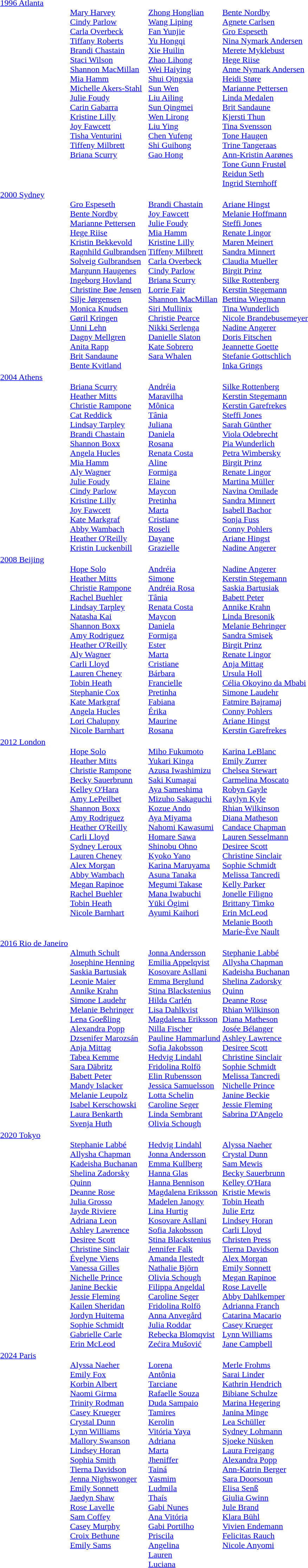<table>
<tr valign="top">
<td><a href='#'>1996 Atlanta</a><br></td>
<td valign=top><br><a href='#'>Mary Harvey</a><br><a href='#'>Cindy Parlow</a><br><a href='#'>Carla Overbeck</a><br><a href='#'>Tiffany Roberts</a><br><a href='#'>Brandi Chastain</a><br><a href='#'>Staci Wilson</a><br><a href='#'>Shannon MacMillan</a><br><a href='#'>Mia Hamm</a><br><a href='#'>Michelle Akers-Stahl</a><br><a href='#'>Julie Foudy</a><br><a href='#'>Carin Gabarra</a><br><a href='#'>Kristine Lilly</a><br><a href='#'>Joy Fawcett</a><br><a href='#'>Tisha Venturini</a><br><a href='#'>Tiffeny Milbrett</a><br><a href='#'>Briana Scurry</a></td>
<td valign=top><br><a href='#'>Zhong Honglian</a><br><a href='#'>Wang Liping</a><br><a href='#'>Fan Yunjie</a><br><a href='#'>Yu Hongqi</a><br><a href='#'>Xie Huilin</a><br><a href='#'>Zhao Lihong</a><br><a href='#'>Wei Haiying</a><br><a href='#'>Shui Qingxia</a><br><a href='#'>Sun Wen</a><br><a href='#'>Liu Ailing</a><br><a href='#'>Sun Qingmei</a><br><a href='#'>Wen Lirong</a><br><a href='#'>Liu Ying</a><br><a href='#'>Chen Yufeng</a><br><a href='#'>Shi Guihong</a><br><a href='#'>Gao Hong</a></td>
<td valign=top><br><a href='#'>Bente Nordby</a><br><a href='#'>Agnete Carlsen</a><br><a href='#'>Gro Espeseth</a><br><a href='#'>Nina Nymark Andersen</a><br><a href='#'>Merete Myklebust</a><br><a href='#'>Hege Riise</a><br><a href='#'>Anne Nymark Andersen</a><br><a href='#'>Heidi Støre</a><br><a href='#'>Marianne Pettersen</a><br><a href='#'>Linda Medalen</a><br><a href='#'>Brit Sandaune</a><br><a href='#'>Kjersti Thun</a><br><a href='#'>Tina Svensson</a><br><a href='#'>Tone Haugen</a><br><a href='#'>Trine Tangeraas</a><br><a href='#'>Ann-Kristin Aarønes</a><br><a href='#'>Tone Gunn Frustøl</a><br><a href='#'>Reidun Seth</a><br><a href='#'>Ingrid Sternhoff</a></td>
</tr>
<tr valign="top">
<td><a href='#'>2000 Sydney</a><br></td>
<td valign=top><br><a href='#'>Gro Espeseth</a><br><a href='#'>Bente Nordby</a><br><a href='#'>Marianne Pettersen</a><br><a href='#'>Hege Riise</a><br><a href='#'>Kristin Bekkevold</a><br><a href='#'>Ragnhild Gulbrandsen</a><br><a href='#'>Solveig Gulbrandsen</a><br><a href='#'>Margunn Haugenes</a><br><a href='#'>Ingeborg Hovland</a><br><a href='#'>Christine Bøe Jensen</a><br><a href='#'>Silje Jørgensen</a><br><a href='#'>Monica Knudsen</a><br><a href='#'>Gøril Kringen</a><br><a href='#'>Unni Lehn</a><br><a href='#'>Dagny Mellgren</a><br><a href='#'>Anita Rapp</a><br><a href='#'>Brit Sandaune</a><br><a href='#'>Bente Kvitland</a></td>
<td valign=top><br><a href='#'>Brandi Chastain</a><br><a href='#'>Joy Fawcett</a><br><a href='#'>Julie Foudy</a><br><a href='#'>Mia Hamm</a><br><a href='#'>Kristine Lilly</a><br><a href='#'>Tiffeny Milbrett</a><br><a href='#'>Carla Overbeck</a><br><a href='#'>Cindy Parlow</a><br><a href='#'>Briana Scurry</a><br><a href='#'>Lorrie Fair</a><br><a href='#'>Shannon MacMillan</a><br><a href='#'>Siri Mullinix</a><br><a href='#'>Christie Pearce</a><br><a href='#'>Nikki Serlenga</a><br><a href='#'>Danielle Slaton</a><br><a href='#'>Kate Sobrero</a><br><a href='#'>Sara Whalen</a></td>
<td valign=top><br><a href='#'>Ariane Hingst</a><br><a href='#'>Melanie Hoffmann</a><br><a href='#'>Steffi Jones</a><br><a href='#'>Renate Lingor</a><br><a href='#'>Maren Meinert</a><br><a href='#'>Sandra Minnert</a><br><a href='#'>Claudia Mueller</a><br><a href='#'>Birgit Prinz</a><br><a href='#'>Silke Rottenberg</a><br><a href='#'>Kerstin Stegemann</a><br><a href='#'>Bettina Wiegmann</a><br><a href='#'>Tina Wunderlich</a><br><a href='#'>Nicole Brandebusemeyer</a><br><a href='#'>Nadine Angerer</a><br><a href='#'>Doris Fitschen</a><br><a href='#'>Jeannette Goette</a><br><a href='#'>Stefanie Gottschlich</a><br><a href='#'>Inka Grings</a></td>
</tr>
<tr valign="top">
<td><a href='#'>2004 Athens</a><br></td>
<td valign=top><br><a href='#'>Briana Scurry</a><br><a href='#'>Heather Mitts</a><br><a href='#'>Christie Rampone</a><br><a href='#'>Cat Reddick</a><br><a href='#'>Lindsay Tarpley</a><br><a href='#'>Brandi Chastain</a><br><a href='#'>Shannon Boxx</a><br><a href='#'>Angela Hucles</a><br><a href='#'>Mia Hamm</a><br><a href='#'>Aly Wagner</a><br><a href='#'>Julie Foudy</a><br><a href='#'>Cindy Parlow</a><br><a href='#'>Kristine Lilly</a><br><a href='#'>Joy Fawcett</a><br><a href='#'>Kate Markgraf</a><br><a href='#'>Abby Wambach</a><br><a href='#'>Heather O'Reilly</a><br><a href='#'>Kristin Luckenbill</a></td>
<td valign=top><br><a href='#'>Andréia</a><br><a href='#'>Maravilha</a><br><a href='#'>Mônica</a><br><a href='#'>Tânia</a><br><a href='#'>Juliana</a><br><a href='#'>Daniela</a><br><a href='#'>Rosana</a><br><a href='#'>Renata Costa</a><br><a href='#'>Aline</a><br><a href='#'>Formiga</a><br><a href='#'>Elaine</a><br><a href='#'>Maycon</a><br><a href='#'>Pretinha</a><br><a href='#'>Marta</a><br><a href='#'>Cristiane</a><br><a href='#'>Roseli</a><br><a href='#'>Dayane</a><br><a href='#'>Grazielle</a></td>
<td valign=top><br><a href='#'>Silke Rottenberg</a><br><a href='#'>Kerstin Stegemann</a><br><a href='#'>Kerstin Garefrekes</a><br><a href='#'>Steffi Jones</a><br><a href='#'>Sarah Günther</a><br><a href='#'>Viola Odebrecht</a><br><a href='#'>Pia Wunderlich</a><br><a href='#'>Petra Wimbersky</a><br><a href='#'>Birgit Prinz</a><br><a href='#'>Renate Lingor</a><br><a href='#'>Martina Müller</a><br><a href='#'>Navina Omilade</a><br><a href='#'>Sandra Minnert</a><br><a href='#'>Isabell Bachor</a><br><a href='#'>Sonja Fuss</a><br><a href='#'>Conny Pohlers</a><br><a href='#'>Ariane Hingst</a><br><a href='#'>Nadine Angerer</a></td>
</tr>
<tr valign="top">
<td><a href='#'>2008 Beijing</a><br></td>
<td valign=top><br><a href='#'>Hope Solo</a><br><a href='#'>Heather Mitts</a><br><a href='#'>Christie Rampone</a><br><a href='#'>Rachel Buehler</a><br><a href='#'>Lindsay Tarpley</a><br><a href='#'>Natasha Kai</a><br><a href='#'>Shannon Boxx</a><br><a href='#'>Amy Rodriguez</a><br><a href='#'>Heather O'Reilly</a><br><a href='#'>Aly Wagner</a><br><a href='#'>Carli Lloyd</a><br><a href='#'>Lauren Cheney</a><br><a href='#'>Tobin Heath</a><br><a href='#'>Stephanie Cox</a><br><a href='#'>Kate Markgraf</a><br><a href='#'>Angela Hucles</a><br><a href='#'>Lori Chalupny</a><br><a href='#'>Nicole Barnhart</a></td>
<td valign=top><br><a href='#'>Andréia</a><br><a href='#'>Simone</a><br><a href='#'>Andréia Rosa</a><br><a href='#'>Tânia</a><br><a href='#'>Renata Costa</a><br><a href='#'>Maycon</a><br><a href='#'>Daniela</a><br><a href='#'>Formiga</a><br><a href='#'>Ester</a><br><a href='#'>Marta</a><br><a href='#'>Cristiane</a><br><a href='#'>Bárbara</a><br><a href='#'>Francielle</a><br><a href='#'>Pretinha</a><br><a href='#'>Fabiana</a><br><a href='#'>Érika</a><br><a href='#'>Maurine</a><br><a href='#'>Rosana</a></td>
<td valign=top><br><a href='#'>Nadine Angerer</a><br><a href='#'>Kerstin Stegemann</a><br><a href='#'>Saskia Bartusiak</a><br><a href='#'>Babett Peter</a><br><a href='#'>Annike Krahn</a><br><a href='#'>Linda Bresonik</a><br><a href='#'>Melanie Behringer</a><br><a href='#'>Sandra Smisek</a><br><a href='#'>Birgit Prinz</a><br><a href='#'>Renate Lingor</a><br><a href='#'>Anja Mittag</a><br><a href='#'>Ursula Holl</a><br><a href='#'>Célia Okoyino da Mbabi</a><br><a href='#'>Simone Laudehr</a><br><a href='#'>Fatmire Bajramaj</a><br><a href='#'>Conny Pohlers</a><br><a href='#'>Ariane Hingst</a><br><a href='#'>Kerstin Garefrekes</a></td>
</tr>
<tr valign="top">
<td><a href='#'>2012 London</a><br></td>
<td valign=top><br><a href='#'>Hope Solo</a><br><a href='#'>Heather Mitts</a><br><a href='#'>Christie Rampone</a><br><a href='#'>Becky Sauerbrunn</a><br><a href='#'>Kelley O'Hara</a><br><a href='#'>Amy LePeilbet</a><br><a href='#'>Shannon Boxx</a><br><a href='#'>Amy Rodriguez</a><br><a href='#'>Heather O'Reilly</a><br><a href='#'>Carli Lloyd</a><br><a href='#'>Sydney Leroux</a><br><a href='#'>Lauren Cheney</a><br><a href='#'>Alex Morgan</a><br><a href='#'>Abby Wambach</a><br><a href='#'>Megan Rapinoe</a><br><a href='#'>Rachel Buehler</a><br><a href='#'>Tobin Heath</a><br><a href='#'>Nicole Barnhart</a></td>
<td valign=top><br><a href='#'>Miho Fukumoto</a><br><a href='#'>Yukari Kinga</a><br><a href='#'>Azusa Iwashimizu</a><br><a href='#'>Saki Kumagai</a><br><a href='#'>Aya Sameshima</a><br><a href='#'>Mizuho Sakaguchi</a><br><a href='#'>Kozue Ando</a><br><a href='#'>Aya Miyama</a><br><a href='#'>Nahomi Kawasumi</a><br><a href='#'>Homare Sawa</a><br><a href='#'>Shinobu Ohno</a><br><a href='#'>Kyoko Yano</a><br><a href='#'>Karina Maruyama</a><br><a href='#'>Asuna Tanaka</a><br><a href='#'>Megumi Takase</a><br><a href='#'>Mana Iwabuchi</a><br><a href='#'>Yūki Ōgimi</a><br><a href='#'>Ayumi Kaihori</a></td>
<td valign=top><br><a href='#'>Karina LeBlanc</a><br><a href='#'>Emily Zurrer</a><br><a href='#'>Chelsea Stewart</a><br><a href='#'>Carmelina Moscato</a><br><a href='#'>Robyn Gayle</a><br><a href='#'>Kaylyn Kyle</a><br><a href='#'>Rhian Wilkinson</a><br><a href='#'>Diana Matheson</a><br><a href='#'>Candace Chapman</a><br><a href='#'>Lauren Sesselmann</a><br><a href='#'>Desiree Scott</a><br><a href='#'>Christine Sinclair</a><br><a href='#'>Sophie Schmidt</a><br><a href='#'>Melissa Tancredi</a><br><a href='#'>Kelly Parker</a><br><a href='#'>Jonelle Filigno</a><br><a href='#'>Brittany Timko</a><br><a href='#'>Erin McLeod</a><br><a href='#'>Melanie Booth</a><br><a href='#'>Marie-Ève Nault</a></td>
</tr>
<tr valign="top">
<td><a href='#'>2016 Rio de Janeiro</a><br></td>
<td valign=top><br><a href='#'>Almuth Schult</a><br><a href='#'>Josephine Henning</a><br><a href='#'>Saskia Bartusiak</a><br><a href='#'>Leonie Maier</a><br><a href='#'>Annike Krahn</a><br><a href='#'>Simone Laudehr</a><br><a href='#'>Melanie Behringer</a><br><a href='#'>Lena Goeßling</a><br><a href='#'>Alexandra Popp</a><br><a href='#'>Dzsenifer Marozsán</a><br><a href='#'>Anja Mittag</a><br><a href='#'>Tabea Kemme</a><br><a href='#'>Sara Däbritz</a><br><a href='#'>Babett Peter</a><br><a href='#'>Mandy Islacker</a><br><a href='#'>Melanie Leupolz</a><br><a href='#'>Isabel Kerschowski</a><br><a href='#'>Laura Benkarth</a><br><a href='#'>Svenja Huth</a></td>
<td valign=top><br><a href='#'>Jonna Andersson</a><br><a href='#'>Emilia Appelqvist</a><br><a href='#'>Kosovare Asllani</a><br><a href='#'>Emma Berglund</a><br><a href='#'>Stina Blackstenius</a><br><a href='#'>Hilda Carlén</a><br><a href='#'>Lisa Dahlkvist</a><br><a href='#'>Magdalena Eriksson</a><br><a href='#'>Nilla Fischer</a><br><a href='#'>Pauline Hammarlund</a><br><a href='#'>Sofia Jakobsson</a><br><a href='#'>Hedvig Lindahl</a><br><a href='#'>Fridolina Rolfö</a><br><a href='#'>Elin Rubensson</a><br><a href='#'>Jessica Samuelsson</a><br><a href='#'>Lotta Schelin</a><br><a href='#'>Caroline Seger</a><br><a href='#'>Linda Sembrant</a><br><a href='#'>Olivia Schough</a></td>
<td valign=top><br><a href='#'>Stephanie Labbé</a><br><a href='#'>Allysha Chapman</a><br><a href='#'>Kadeisha Buchanan</a><br><a href='#'>Shelina Zadorsky</a><br><a href='#'>Quinn</a><br><a href='#'>Deanne Rose</a><br><a href='#'>Rhian Wilkinson</a><br><a href='#'>Diana Matheson</a><br><a href='#'>Josée Bélanger</a><br><a href='#'>Ashley Lawrence</a><br><a href='#'>Desiree Scott</a><br><a href='#'>Christine Sinclair</a><br><a href='#'>Sophie Schmidt</a><br><a href='#'>Melissa Tancredi</a><br><a href='#'>Nichelle Prince</a><br><a href='#'>Janine Beckie</a><br><a href='#'>Jessie Fleming</a><br><a href='#'>Sabrina D'Angelo</a></td>
</tr>
<tr valign="top">
<td><a href='#'>2020 Tokyo</a><br></td>
<td><br><a href='#'>Stephanie Labbé</a><br><a href='#'>Allysha Chapman</a><br><a href='#'>Kadeisha Buchanan</a><br><a href='#'>Shelina Zadorsky</a><br><a href='#'>Quinn</a><br><a href='#'>Deanne Rose</a><br><a href='#'>Julia Grosso</a><br><a href='#'>Jayde Riviere</a><br><a href='#'>Adriana Leon</a><br><a href='#'>Ashley Lawrence</a><br><a href='#'>Desiree Scott</a><br><a href='#'>Christine Sinclair</a><br><a href='#'>Évelyne Viens</a><br><a href='#'>Vanessa Gilles</a><br><a href='#'>Nichelle Prince</a><br><a href='#'>Janine Beckie</a><br><a href='#'>Jessie Fleming</a><br><a href='#'>Kailen Sheridan</a><br><a href='#'>Jordyn Huitema</a><br><a href='#'>Sophie Schmidt</a><br><a href='#'>Gabrielle Carle</a><br><a href='#'>Erin McLeod</a></td>
<td><br><a href='#'>Hedvig Lindahl</a><br><a href='#'>Jonna Andersson</a><br><a href='#'>Emma Kullberg</a><br><a href='#'>Hanna Glas</a><br><a href='#'>Hanna Bennison</a><br><a href='#'>Magdalena Eriksson</a><br><a href='#'>Madelen Janogy</a><br><a href='#'>Lina Hurtig</a><br><a href='#'>Kosovare Asllani</a><br><a href='#'>Sofia Jakobsson</a><br><a href='#'>Stina Blackstenius</a><br><a href='#'>Jennifer Falk</a><br><a href='#'>Amanda Ilestedt</a><br><a href='#'>Nathalie Björn</a><br><a href='#'>Olivia Schough</a><br><a href='#'>Filippa Angeldal</a><br><a href='#'>Caroline Seger</a><br><a href='#'>Fridolina Rolfö</a><br><a href='#'>Anna Anvegård</a><br><a href='#'>Julia Roddar</a><br><a href='#'>Rebecka Blomqvist</a><br><a href='#'>Zećira Mušović</a></td>
<td valign=top><br><a href='#'>Alyssa Naeher</a><br><a href='#'>Crystal Dunn</a><br><a href='#'>Sam Mewis</a><br><a href='#'>Becky Sauerbrunn</a><br><a href='#'>Kelley O'Hara</a><br><a href='#'>Kristie Mewis</a><br><a href='#'>Tobin Heath</a><br><a href='#'>Julie Ertz</a><br><a href='#'>Lindsey Horan</a><br><a href='#'>Carli Lloyd</a><br><a href='#'>Christen Press</a><br><a href='#'>Tierna Davidson</a><br><a href='#'>Alex Morgan</a><br><a href='#'>Emily Sonnett</a><br><a href='#'>Megan Rapinoe</a><br><a href='#'>Rose Lavelle</a><br><a href='#'>Abby Dahlkemper</a><br><a href='#'>Adrianna Franch</a><br><a href='#'>Catarina Macario</a><br><a href='#'>Casey Krueger</a><br><a href='#'>Lynn Williams</a><br><a href='#'>Jane Campbell</a></td>
</tr>
<tr valign="top">
<td><a href='#'>2024 Paris</a> <br></td>
<td><br><a href='#'>Alyssa Naeher</a><br><a href='#'>Emily Fox</a><br><a href='#'>Korbin Albert</a><br><a href='#'>Naomi Girma</a><br><a href='#'>Trinity Rodman</a><br><a href='#'>Casey Krueger</a><br><a href='#'>Crystal Dunn</a><br><a href='#'>Lynn Williams</a><br><a href='#'>Mallory Swanson</a><br><a href='#'>Lindsey Horan</a><br><a href='#'>Sophia Smith</a><br><a href='#'>Tierna Davidson</a><br><a href='#'>Jenna Nighswonger</a><br><a href='#'>Emily Sonnett</a><br><a href='#'>Jaedyn Shaw</a><br><a href='#'>Rose Lavelle</a><br><a href='#'>Sam Coffey</a><br><a href='#'>Casey Murphy</a><br><a href='#'>Croix Bethune</a><br><a href='#'>Emily Sams</a></td>
<td><br><a href='#'>Lorena</a><br><a href='#'>Antônia</a><br><a href='#'>Tarciane</a><br><a href='#'>Rafaelle Souza</a><br><a href='#'>Duda Sampaio</a><br><a href='#'>Tamires</a><br><a href='#'>Kerolin</a><br><a href='#'>Vitória Yaya</a><br><a href='#'>Adriana</a><br><a href='#'>Marta</a><br><a href='#'>Jheniffer</a><br><a href='#'>Tainá</a><br><a href='#'>Yasmim</a><br><a href='#'>Ludmila</a><br><a href='#'>Thaís</a><br><a href='#'>Gabi Nunes</a><br><a href='#'>Ana Vitória</a><br><a href='#'>Gabi Portilho</a><br><a href='#'>Priscila</a><br><a href='#'>Angelina</a><br><a href='#'>Lauren</a><br><a href='#'>Luciana</a></td>
<td><br><a href='#'>Merle Frohms</a><br><a href='#'>Sarai Linder</a><br><a href='#'>Kathrin Hendrich</a><br><a href='#'>Bibiane Schulze</a><br><a href='#'>Marina Hegering</a><br><a href='#'>Janina Minge</a><br><a href='#'>Lea Schüller</a><br><a href='#'>Sydney Lohmann</a><br><a href='#'>Sjoeke Nüsken</a><br><a href='#'>Laura Freigang</a><br><a href='#'>Alexandra Popp</a><br><a href='#'>Ann-Katrin Berger</a><br><a href='#'>Sara Doorsoun</a><br><a href='#'>Elisa Senß</a><br><a href='#'>Giulia Gwinn</a><br><a href='#'>Jule Brand</a><br><a href='#'>Klara Bühl</a><br><a href='#'>Vivien Endemann</a><br><a href='#'>Felicitas Rauch</a><br><a href='#'>Nicole Anyomi</a></td>
</tr>
</table>
